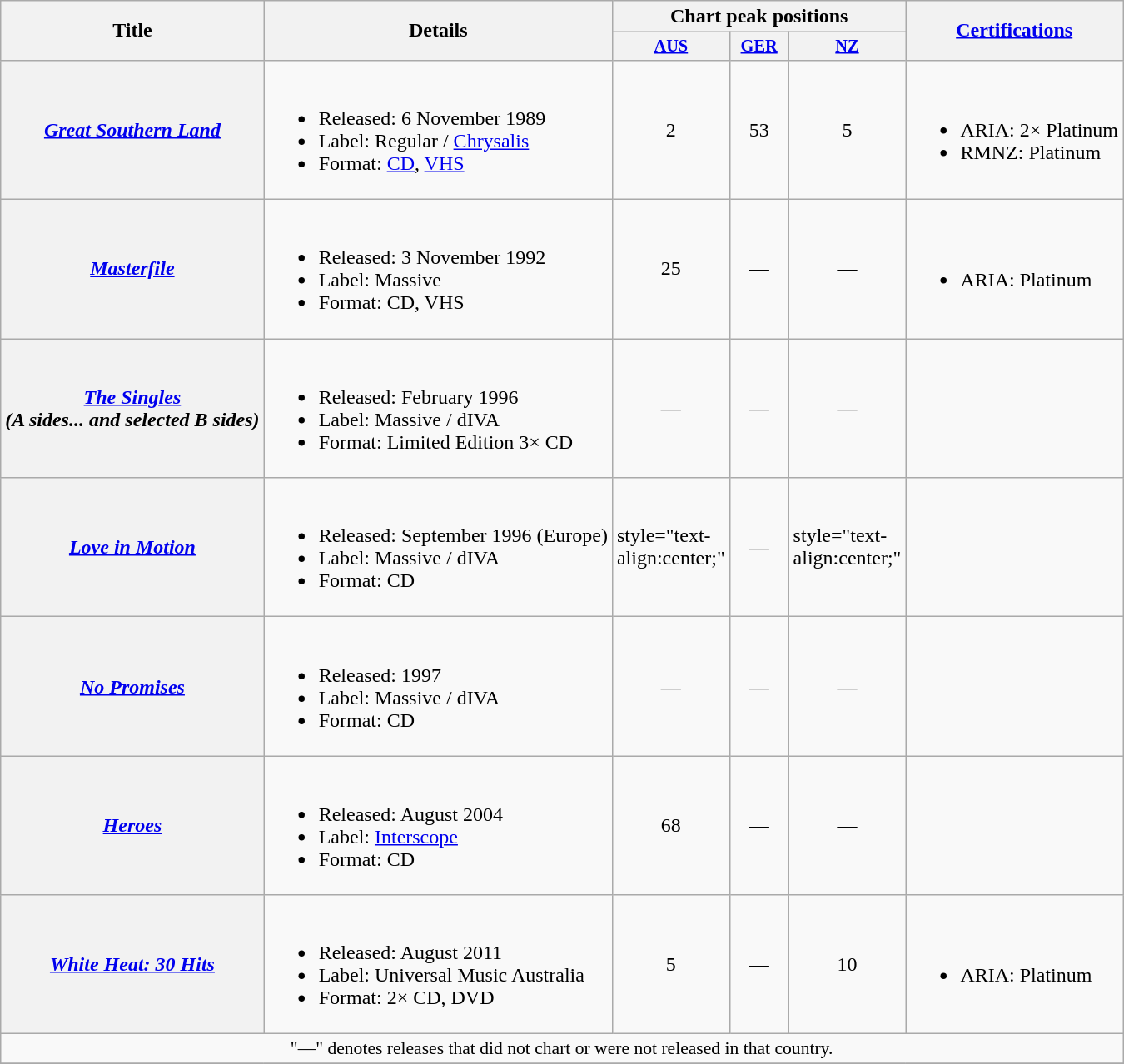<table class="wikitable plainrowheaders">
<tr>
<th rowspan="2">Title</th>
<th rowspan="2">Details</th>
<th colspan="3">Chart peak positions</th>
<th rowspan="2"><a href='#'>Certifications</a></th>
</tr>
<tr>
<th style="width:3em;font-size:85%"><a href='#'>AUS</a><br></th>
<th style="width:3em;font-size:85%"><a href='#'>GER</a><br></th>
<th style="width:3em;font-size:85%"><a href='#'>NZ</a><br></th>
</tr>
<tr>
<th scope="row"><em><a href='#'>Great Southern Land</a></em></th>
<td><br><ul><li>Released: 6 November 1989</li><li>Label: Regular / <a href='#'>Chrysalis</a></li><li>Format: <a href='#'>CD</a>, <a href='#'>VHS</a></li></ul></td>
<td style="text-align:center;">2</td>
<td style="text-align:center;">53</td>
<td style="text-align:center;">5</td>
<td><br><ul><li>ARIA: 2× Platinum</li><li>RMNZ: Platinum</li></ul></td>
</tr>
<tr>
<th scope="row"><em><a href='#'>Masterfile</a></em></th>
<td><br><ul><li>Released: 3 November 1992</li><li>Label: Massive</li><li>Format: CD, VHS</li></ul></td>
<td style="text-align:center;">25</td>
<td style="text-align:center;">—</td>
<td style="text-align:center;">—</td>
<td><br><ul><li>ARIA: Platinum</li></ul></td>
</tr>
<tr>
<th scope="row"><em><a href='#'>The Singles</a></em> <br> <em>(A sides... and selected B sides)</em></th>
<td><br><ul><li>Released: February 1996</li><li>Label: Massive / dIVA</li><li>Format: Limited Edition 3× CD</li></ul></td>
<td style="text-align:center;">—</td>
<td style="text-align:center;">—</td>
<td style="text-align:center;">—</td>
<td></td>
</tr>
<tr>
<th scope="row"><em><a href='#'>Love in Motion</a></em></th>
<td><br><ul><li>Released: September 1996 (Europe)</li><li>Label: Massive / dIVA</li><li>Format: CD</li></ul></td>
<td>style="text-align:center;" </td>
<td style="text-align:center;">—</td>
<td>style="text-align:center;"</td>
<td></td>
</tr>
<tr>
<th scope="row"><em><a href='#'>No Promises</a></em></th>
<td><br><ul><li>Released: 1997</li><li>Label: Massive / dIVA</li><li>Format: CD</li></ul></td>
<td style="text-align:center;">—</td>
<td style="text-align:center;">—</td>
<td style="text-align:center;">—</td>
<td></td>
</tr>
<tr>
<th scope="row"><em><a href='#'>Heroes</a></em></th>
<td><br><ul><li>Released: August 2004</li><li>Label: <a href='#'>Interscope</a></li><li>Format: CD</li></ul></td>
<td style="text-align:center;">68</td>
<td style="text-align:center;">—</td>
<td style="text-align:center;">—</td>
<td></td>
</tr>
<tr>
<th scope="row"><em><a href='#'>White Heat: 30 Hits</a></em></th>
<td><br><ul><li>Released: August 2011</li><li>Label: Universal Music Australia</li><li>Format: 2× CD, DVD</li></ul></td>
<td style="text-align:center;">5</td>
<td style="text-align:center;">—</td>
<td style="text-align:center;">10</td>
<td><br><ul><li>ARIA: Platinum</li></ul></td>
</tr>
<tr>
<td align="center" colspan="6" style="font-size: 90%">"—" denotes releases that did not chart or were not released in that country.</td>
</tr>
<tr>
</tr>
</table>
